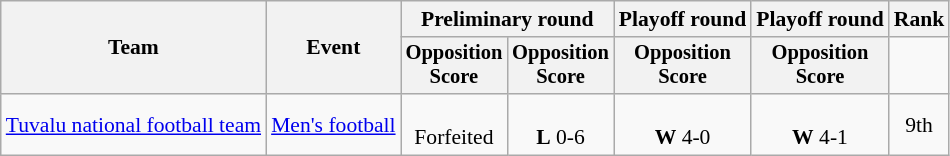<table class=wikitable style=font-size:90%;text-align:center>
<tr>
<th rowspan=2>Team</th>
<th rowspan=2>Event</th>
<th colspan=2>Preliminary round</th>
<th colspan=1>Playoff round</th>
<th colspan=1>Playoff round</th>
<th colspan=2>Rank</th>
</tr>
<tr style=font-size:95%>
<th>Opposition<br>Score</th>
<th>Opposition<br>Score</th>
<th>Opposition<br>Score</th>
<th>Opposition<br>Score</th>
</tr>
<tr>
<td align=left><a href='#'>Tuvalu national football team</a></td>
<td align=left><a href='#'>Men's football</a></td>
<td><br>Forfeited</td>
<td><br><strong>L</strong> 0-6</td>
<td><br><strong>W</strong> 4-0</td>
<td><br><strong>W</strong> 4-1</td>
<td>9th</td>
</tr>
</table>
